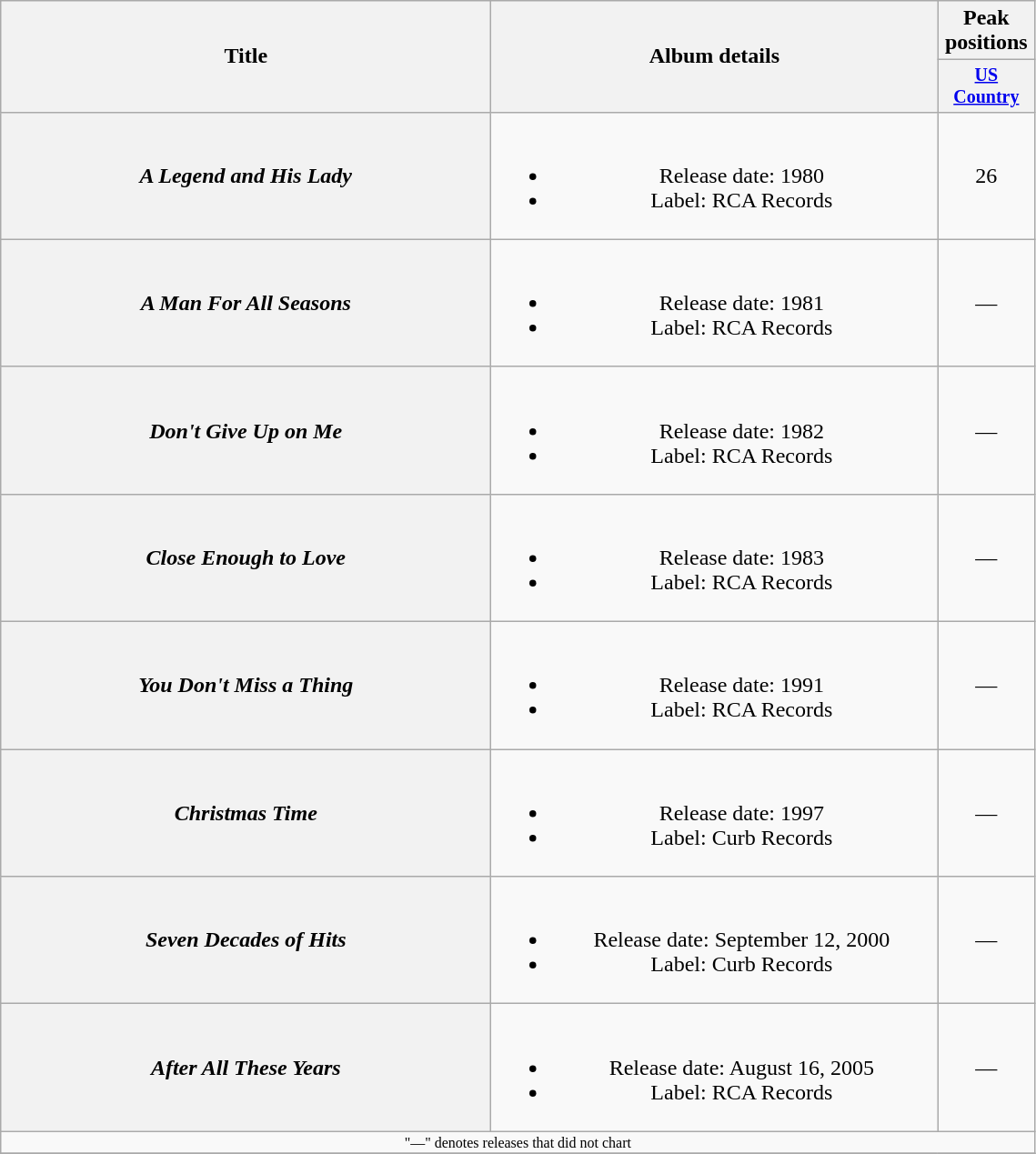<table class="wikitable plainrowheaders" style="text-align:center;">
<tr>
<th rowspan="2" style="width:22em;">Title</th>
<th rowspan="2" style="width:20em;">Album details</th>
<th>Peak positions</th>
</tr>
<tr style="font-size:smaller;">
<th width="65"><a href='#'>US Country</a></th>
</tr>
<tr>
<th scope="row"><em>A Legend and His Lady</em></th>
<td><br><ul><li>Release date: 1980</li><li>Label: RCA Records</li></ul></td>
<td>26</td>
</tr>
<tr>
<th scope="row"><em>A Man For All Seasons</em></th>
<td><br><ul><li>Release date: 1981</li><li>Label: RCA Records</li></ul></td>
<td>—</td>
</tr>
<tr>
<th scope="row"><em>Don't Give Up on Me</em></th>
<td><br><ul><li>Release date: 1982</li><li>Label: RCA Records</li></ul></td>
<td>—</td>
</tr>
<tr>
<th scope="row"><em>Close Enough to Love</em></th>
<td><br><ul><li>Release date: 1983</li><li>Label: RCA Records</li></ul></td>
<td>—</td>
</tr>
<tr>
<th scope="row"><em>You Don't Miss a Thing</em></th>
<td><br><ul><li>Release date: 1991</li><li>Label: RCA Records</li></ul></td>
<td>—</td>
</tr>
<tr>
<th scope="row"><em>Christmas Time</em></th>
<td><br><ul><li>Release date: 1997</li><li>Label: Curb Records</li></ul></td>
<td>—</td>
</tr>
<tr>
<th scope="row"><em>Seven Decades of Hits</em></th>
<td><br><ul><li>Release date: September 12, 2000</li><li>Label: Curb Records</li></ul></td>
<td>—</td>
</tr>
<tr>
<th scope="row"><em>After All These Years</em></th>
<td><br><ul><li>Release date: August 16, 2005</li><li>Label: RCA Records</li></ul></td>
<td>—</td>
</tr>
<tr>
<td colspan="3" style="font-size: 8pt">"—" denotes releases that did not chart</td>
</tr>
<tr>
</tr>
</table>
